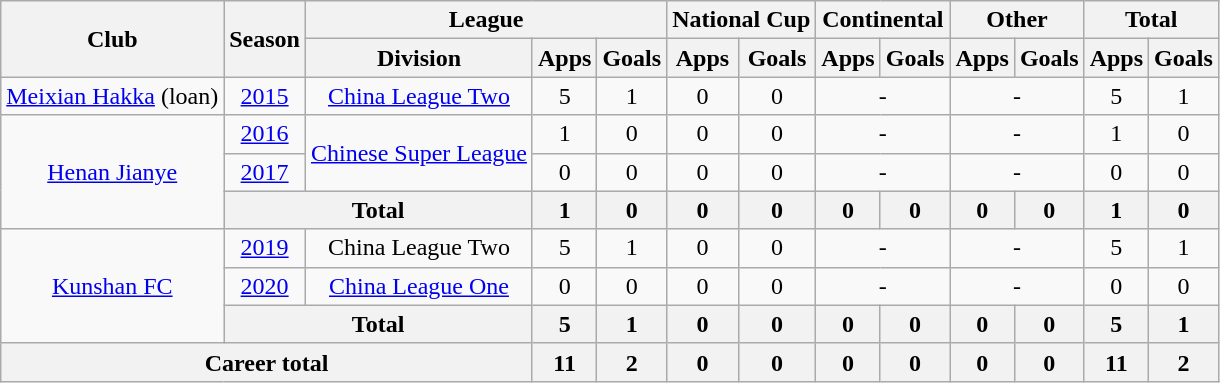<table class="wikitable" style="text-align: center">
<tr>
<th rowspan="2">Club</th>
<th rowspan="2">Season</th>
<th colspan="3">League</th>
<th colspan="2">National Cup</th>
<th colspan="2">Continental</th>
<th colspan="2">Other</th>
<th colspan="2">Total</th>
</tr>
<tr>
<th>Division</th>
<th>Apps</th>
<th>Goals</th>
<th>Apps</th>
<th>Goals</th>
<th>Apps</th>
<th>Goals</th>
<th>Apps</th>
<th>Goals</th>
<th>Apps</th>
<th>Goals</th>
</tr>
<tr>
<td rowspan="1"><a href='#'>Meixian Hakka</a> (loan)</td>
<td><a href='#'>2015</a></td>
<td rowspan="1"><a href='#'>China League Two</a></td>
<td>5</td>
<td>1</td>
<td>0</td>
<td>0</td>
<td colspan="2">-</td>
<td colspan="2">-</td>
<td>5</td>
<td>1</td>
</tr>
<tr>
<td rowspan=3><a href='#'>Henan Jianye</a></td>
<td><a href='#'>2016</a></td>
<td rowspan="2"><a href='#'>Chinese Super League</a></td>
<td>1</td>
<td>0</td>
<td>0</td>
<td>0</td>
<td colspan="2">-</td>
<td colspan="2">-</td>
<td>1</td>
<td>0</td>
</tr>
<tr>
<td><a href='#'>2017</a></td>
<td>0</td>
<td>0</td>
<td>0</td>
<td>0</td>
<td colspan="2">-</td>
<td colspan="2">-</td>
<td>0</td>
<td>0</td>
</tr>
<tr>
<th colspan="2">Total</th>
<th>1</th>
<th>0</th>
<th>0</th>
<th>0</th>
<th>0</th>
<th>0</th>
<th>0</th>
<th>0</th>
<th>1</th>
<th>0</th>
</tr>
<tr>
<td rowspan=3><a href='#'>Kunshan FC</a></td>
<td><a href='#'>2019</a></td>
<td>China League Two</td>
<td>5</td>
<td>1</td>
<td>0</td>
<td>0</td>
<td colspan="2">-</td>
<td colspan="2">-</td>
<td>5</td>
<td>1</td>
</tr>
<tr>
<td><a href='#'>2020</a></td>
<td><a href='#'>China League One</a></td>
<td>0</td>
<td>0</td>
<td>0</td>
<td>0</td>
<td colspan="2">-</td>
<td colspan="2">-</td>
<td>0</td>
<td>0</td>
</tr>
<tr>
<th colspan="2">Total</th>
<th>5</th>
<th>1</th>
<th>0</th>
<th>0</th>
<th>0</th>
<th>0</th>
<th>0</th>
<th>0</th>
<th>5</th>
<th>1</th>
</tr>
<tr>
<th colspan=3>Career total</th>
<th>11</th>
<th>2</th>
<th>0</th>
<th>0</th>
<th>0</th>
<th>0</th>
<th>0</th>
<th>0</th>
<th>11</th>
<th>2</th>
</tr>
</table>
